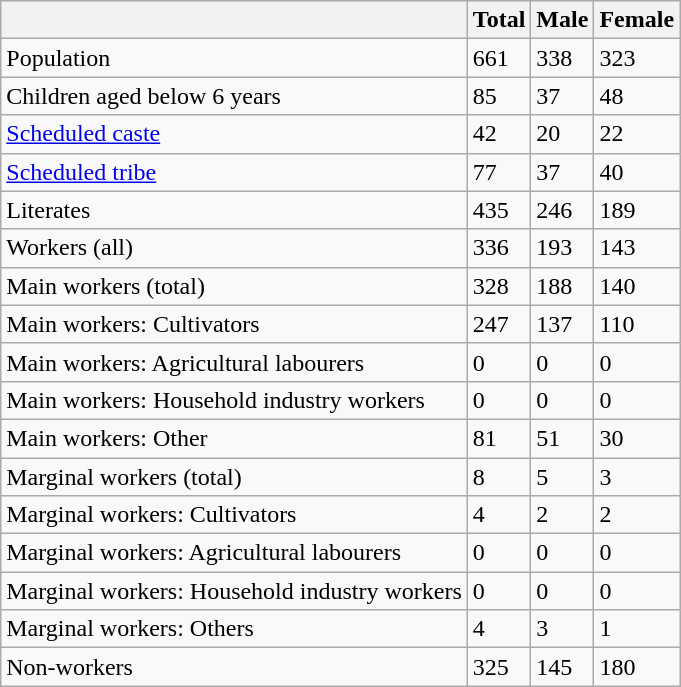<table class="wikitable sortable">
<tr>
<th></th>
<th>Total</th>
<th>Male</th>
<th>Female</th>
</tr>
<tr>
<td>Population</td>
<td>661</td>
<td>338</td>
<td>323</td>
</tr>
<tr>
<td>Children aged below 6 years</td>
<td>85</td>
<td>37</td>
<td>48</td>
</tr>
<tr>
<td><a href='#'>Scheduled caste</a></td>
<td>42</td>
<td>20</td>
<td>22</td>
</tr>
<tr>
<td><a href='#'>Scheduled tribe</a></td>
<td>77</td>
<td>37</td>
<td>40</td>
</tr>
<tr>
<td>Literates</td>
<td>435</td>
<td>246</td>
<td>189</td>
</tr>
<tr>
<td>Workers (all)</td>
<td>336</td>
<td>193</td>
<td>143</td>
</tr>
<tr>
<td>Main workers (total)</td>
<td>328</td>
<td>188</td>
<td>140</td>
</tr>
<tr>
<td>Main workers: Cultivators</td>
<td>247</td>
<td>137</td>
<td>110</td>
</tr>
<tr>
<td>Main workers: Agricultural labourers</td>
<td>0</td>
<td>0</td>
<td>0</td>
</tr>
<tr>
<td>Main workers: Household industry workers</td>
<td>0</td>
<td>0</td>
<td>0</td>
</tr>
<tr>
<td>Main workers: Other</td>
<td>81</td>
<td>51</td>
<td>30</td>
</tr>
<tr>
<td>Marginal workers (total)</td>
<td>8</td>
<td>5</td>
<td>3</td>
</tr>
<tr>
<td>Marginal workers: Cultivators</td>
<td>4</td>
<td>2</td>
<td>2</td>
</tr>
<tr>
<td>Marginal workers: Agricultural labourers</td>
<td>0</td>
<td>0</td>
<td>0</td>
</tr>
<tr>
<td>Marginal workers: Household industry workers</td>
<td>0</td>
<td>0</td>
<td>0</td>
</tr>
<tr>
<td>Marginal workers: Others</td>
<td>4</td>
<td>3</td>
<td>1</td>
</tr>
<tr>
<td>Non-workers</td>
<td>325</td>
<td>145</td>
<td>180</td>
</tr>
</table>
